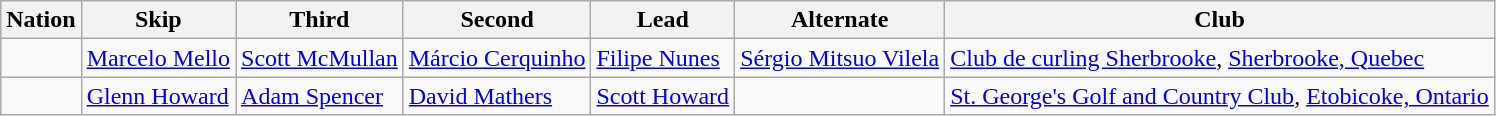<table class="wikitable">
<tr>
<th>Nation</th>
<th>Skip</th>
<th>Third</th>
<th>Second</th>
<th>Lead</th>
<th>Alternate</th>
<th>Club</th>
</tr>
<tr>
<td></td>
<td><a href='#'>Marcelo Mello</a></td>
<td><a href='#'>Scott McMullan</a></td>
<td><a href='#'>Márcio Cerquinho</a></td>
<td><a href='#'>Filipe Nunes</a></td>
<td><a href='#'>Sérgio Mitsuo Vilela</a></td>
<td><a href='#'>Club de curling Sherbrooke</a>, <a href='#'>Sherbrooke, Quebec</a></td>
</tr>
<tr>
<td></td>
<td><a href='#'>Glenn Howard</a></td>
<td><a href='#'>Adam Spencer</a></td>
<td><a href='#'>David Mathers</a></td>
<td><a href='#'>Scott Howard</a></td>
<td></td>
<td><a href='#'>St. George's Golf and Country Club</a>, <a href='#'>Etobicoke, Ontario</a></td>
</tr>
</table>
